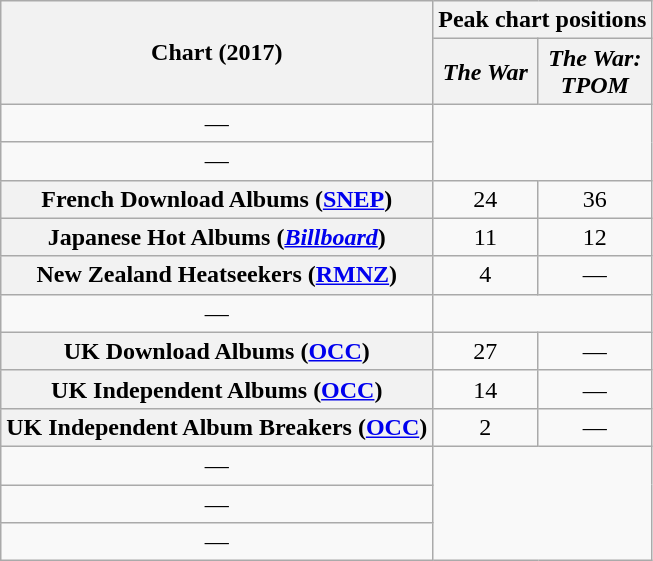<table class="wikitable sortable plainrowheaders" style="text-align:center">
<tr>
<th scope="col" rowspan=2>Chart (2017)</th>
<th scope="col" colspan=4>Peak chart positions</th>
</tr>
<tr>
<th scope="col"><em>The War</em></th>
<th scope="col"><em>The War:<br>TPOM</em></th>
</tr>
<tr>
<td>—</td>
</tr>
<tr>
<td>—</td>
</tr>
<tr>
<th scope="row">French Download Albums (<a href='#'>SNEP</a>)</th>
<td>24</td>
<td>36</td>
</tr>
<tr>
<th scope="row">Japanese Hot Albums (<a href='#'><em>Billboard</em></a>)</th>
<td>11</td>
<td>12</td>
</tr>
<tr>
<th scope="row">New Zealand Heatseekers (<a href='#'>RMNZ</a>)</th>
<td>4</td>
<td>—</td>
</tr>
<tr>
<td>—</td>
</tr>
<tr>
<th scope="row">UK Download Albums (<a href='#'>OCC</a>)</th>
<td>27</td>
<td>—</td>
</tr>
<tr>
<th scope="row">UK Independent Albums (<a href='#'>OCC</a>)</th>
<td>14</td>
<td>—</td>
</tr>
<tr>
<th scope="row">UK Independent Album Breakers (<a href='#'>OCC</a>)</th>
<td>2</td>
<td>—</td>
</tr>
<tr>
<td>—</td>
</tr>
<tr>
<td>—</td>
</tr>
<tr>
<td>—</td>
</tr>
</table>
